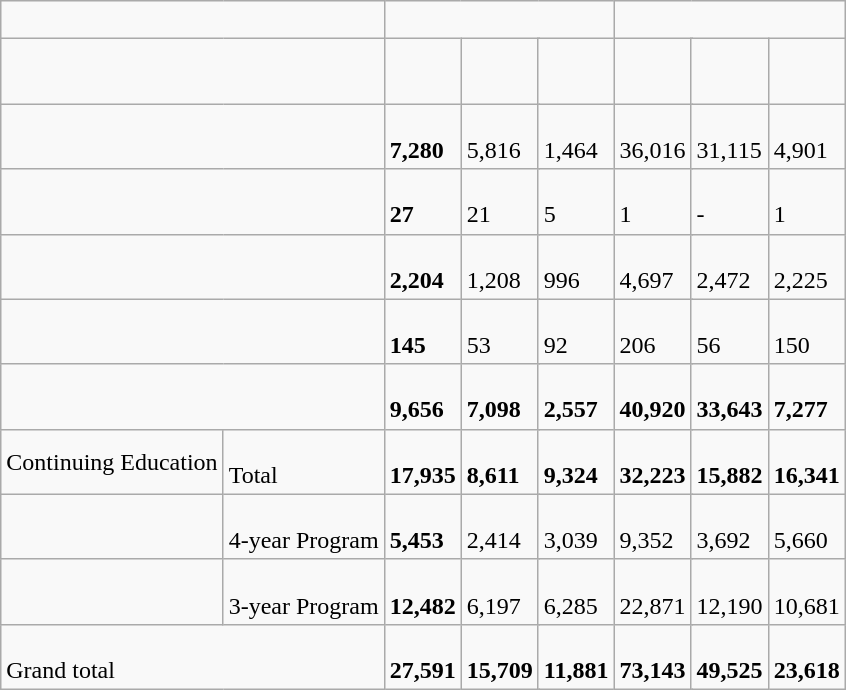<table class="wikitable">
<tr>
<td colspan="3"><br></td>
<td colspan="6"><br></td>
<td colspan="6"><br></td>
</tr>
<tr>
<td colspan="3"></td>
<td colspan="2"><br></td>
<td colspan="2"><br></td>
<td colspan="2"><br></td>
<td colspan="2"><br><br></td>
<td colspan="2"><br></td>
<td colspan="2"><br></td>
</tr>
<tr>
<td colspan="3"><br></td>
<td colspan="2"><br><div><strong>7,280</strong></div></td>
<td colspan="2"><br><div>5,816</div></td>
<td colspan="2"><br><div>1,464</div></td>
<td colspan="2"><br><div>36,016</div></td>
<td colspan="2"><br><div>31,115</div></td>
<td colspan="2"><br><div>4,901</div></td>
</tr>
<tr>
<td colspan="3"><br></td>
<td colspan="2"><br><div><strong>27</strong></div></td>
<td colspan="2"><br><div>21</div></td>
<td colspan="2"><br><div>5</div></td>
<td colspan="2"><br><div>1</div></td>
<td colspan="2"><br><div>-</div></td>
<td colspan="2"><br><div>1</div></td>
</tr>
<tr>
<td colspan="3"><br></td>
<td colspan="2"><br><div><strong>2,204</strong></div></td>
<td colspan="2"><br><div>1,208</div></td>
<td colspan="2"><br><div>996</div></td>
<td colspan="2"><br><div>4,697</div></td>
<td colspan="2"><br><div>2,472</div></td>
<td colspan="2"><br><div>2,225</div></td>
</tr>
<tr>
<td colspan="3"><br></td>
<td colspan="2"><br><div><strong>145</strong></div></td>
<td colspan="2"><br><div>53</div></td>
<td colspan="2"><br><div>92</div></td>
<td colspan="2"><br><div>206</div></td>
<td colspan="2"><br><div>56</div></td>
<td colspan="2"><br><div>150</div></td>
</tr>
<tr>
<td colspan="3"><br></td>
<td colspan="2"><br><div><strong>9,656</strong></div></td>
<td colspan="2"><br><div><strong>7,098</strong></div></td>
<td colspan="2"><br><div><strong>2,557</strong></div></td>
<td colspan="2"><br><div><strong>40,920</strong></div></td>
<td colspan="2"><br><div><strong>33,643</strong></div></td>
<td colspan="2"><br><div><strong>7,277</strong></div></td>
</tr>
<tr>
<td>Continuing Education</td>
<td colspan="2"><br>Total</td>
<td colspan="2"><br><div><strong>17,935</strong></div></td>
<td colspan="2"><br><div><strong>8,611</strong></div></td>
<td colspan="2"><br><div><strong>9,324</strong></div></td>
<td colspan="2"><br><div><strong>32,223</strong></div></td>
<td colspan="2"><br><div><strong>15,882</strong></div></td>
<td colspan="2"><br><div><strong>16,341</strong></div></td>
</tr>
<tr>
<td></td>
<td colspan="2"><br>4-year Program</td>
<td colspan="2"><br><div><strong>5,453</strong></div></td>
<td colspan="2"><br><div>2,414</div></td>
<td colspan="2"><br><div>3,039</div></td>
<td colspan="2"><br><div>9,352</div></td>
<td colspan="2"><br><div>3,692</div></td>
<td colspan="2"><br><div>5,660</div></td>
</tr>
<tr>
<td></td>
<td colspan="2"><br>3-year Program</td>
<td colspan="2"><br><div><strong>12,482</strong></div></td>
<td colspan="2"><br><div>6,197</div></td>
<td colspan="2"><br><div>6,285</div></td>
<td colspan="2"><br><div>22,871</div></td>
<td colspan="2"><br><div>12,190</div></td>
<td colspan="2"><br><div>10,681</div></td>
</tr>
<tr>
<td colspan="3"><br>Grand total</td>
<td colspan="2"><br><div><strong>27,591</strong></div></td>
<td colspan="2"><br><div><strong>15,709</strong></div></td>
<td colspan="2"><br><div><strong>11,881 </strong></div></td>
<td colspan="2"><br><div><strong>73,143</strong></div></td>
<td colspan="2"><br><div><strong>49,525</strong></div></td>
<td colspan="2"><br><div><strong>23,618</strong></div></td>
</tr>
</table>
